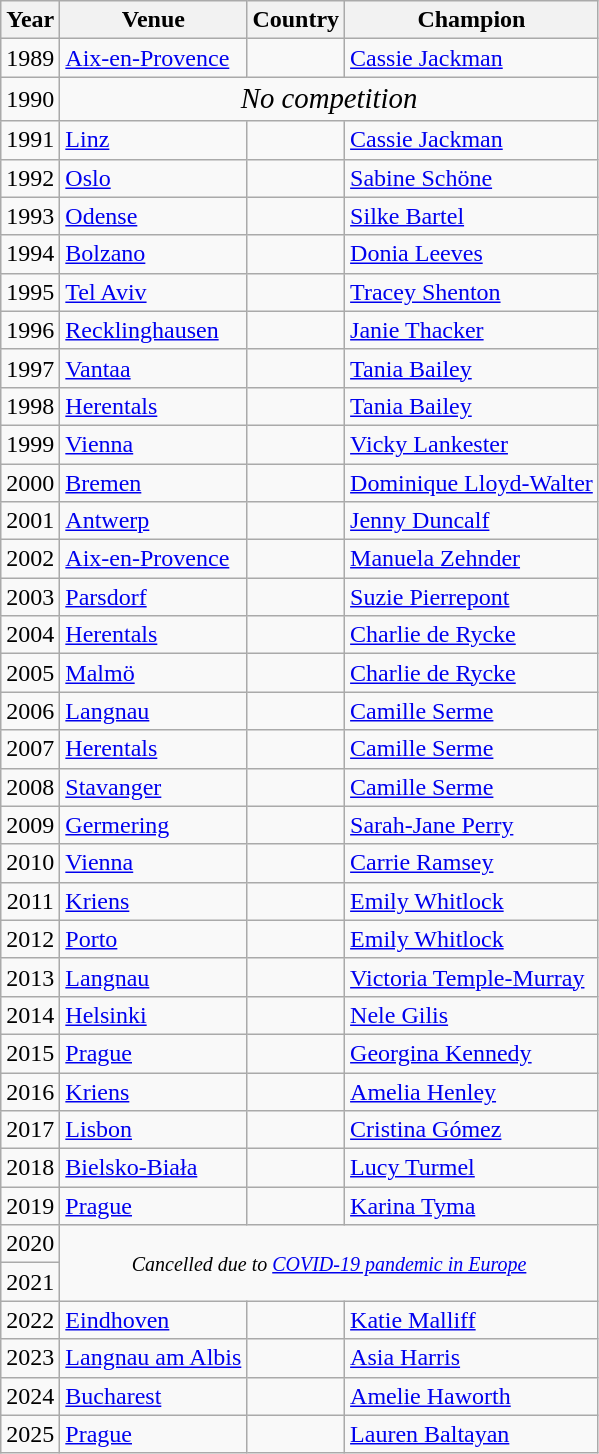<table class="sortable wikitable">
<tr>
<th>Year</th>
<th>Venue</th>
<th>Country</th>
<th>Champion</th>
</tr>
<tr>
<td align=center>1989</td>
<td> <a href='#'>Aix-en-Provence</a></td>
<td></td>
<td><a href='#'>Cassie Jackman</a></td>
</tr>
<tr>
<td align=center>1990</td>
<td rowspan="1" colspan="3" align="center"><span><big><em>No competition</em></big></span></td>
</tr>
<tr>
<td align=center>1991</td>
<td> <a href='#'>Linz</a></td>
<td></td>
<td><a href='#'>Cassie Jackman</a></td>
</tr>
<tr>
<td align=center>1992</td>
<td> <a href='#'>Oslo</a></td>
<td></td>
<td><a href='#'>Sabine Schöne</a></td>
</tr>
<tr>
<td align=center>1993</td>
<td> <a href='#'>Odense</a></td>
<td></td>
<td><a href='#'>Silke Bartel</a></td>
</tr>
<tr>
<td align=center>1994</td>
<td> <a href='#'>Bolzano</a></td>
<td></td>
<td><a href='#'>Donia Leeves</a></td>
</tr>
<tr>
<td align=center>1995</td>
<td> <a href='#'>Tel Aviv</a></td>
<td></td>
<td><a href='#'>Tracey Shenton</a></td>
</tr>
<tr>
<td align=center>1996</td>
<td> <a href='#'>Recklinghausen</a></td>
<td></td>
<td><a href='#'>Janie Thacker</a></td>
</tr>
<tr>
<td align=center>1997</td>
<td> <a href='#'>Vantaa</a></td>
<td></td>
<td><a href='#'>Tania Bailey</a></td>
</tr>
<tr>
<td align=center>1998</td>
<td> <a href='#'>Herentals</a></td>
<td></td>
<td><a href='#'>Tania Bailey</a></td>
</tr>
<tr>
<td align=center>1999</td>
<td> <a href='#'>Vienna</a></td>
<td></td>
<td><a href='#'>Vicky Lankester</a></td>
</tr>
<tr>
<td align=center>2000</td>
<td> <a href='#'>Bremen</a></td>
<td></td>
<td><a href='#'>Dominique Lloyd-Walter</a></td>
</tr>
<tr>
<td align=center>2001</td>
<td> <a href='#'>Antwerp</a></td>
<td></td>
<td><a href='#'>Jenny Duncalf</a></td>
</tr>
<tr>
<td align=center>2002</td>
<td> <a href='#'>Aix-en-Provence</a></td>
<td></td>
<td><a href='#'>Manuela Zehnder</a></td>
</tr>
<tr>
<td align=center>2003</td>
<td> <a href='#'>Parsdorf</a></td>
<td></td>
<td><a href='#'>Suzie Pierrepont</a></td>
</tr>
<tr>
<td align=center>2004</td>
<td> <a href='#'>Herentals</a></td>
<td></td>
<td><a href='#'>Charlie de Rycke</a></td>
</tr>
<tr>
<td align=center>2005</td>
<td> <a href='#'>Malmö</a></td>
<td></td>
<td><a href='#'>Charlie de Rycke</a></td>
</tr>
<tr>
<td align=center>2006</td>
<td> <a href='#'>Langnau</a></td>
<td></td>
<td><a href='#'>Camille Serme</a></td>
</tr>
<tr>
<td align=center>2007</td>
<td> <a href='#'>Herentals</a></td>
<td></td>
<td><a href='#'>Camille Serme</a></td>
</tr>
<tr>
<td align=center>2008</td>
<td> <a href='#'>Stavanger</a></td>
<td></td>
<td><a href='#'>Camille Serme</a></td>
</tr>
<tr>
<td align=center>2009</td>
<td> <a href='#'>Germering</a></td>
<td></td>
<td><a href='#'>Sarah-Jane Perry</a></td>
</tr>
<tr>
<td align=center>2010</td>
<td> <a href='#'>Vienna</a></td>
<td></td>
<td><a href='#'>Carrie Ramsey</a></td>
</tr>
<tr>
<td align=center>2011</td>
<td> <a href='#'>Kriens</a></td>
<td></td>
<td><a href='#'>Emily Whitlock</a></td>
</tr>
<tr>
<td align=center>2012</td>
<td> <a href='#'>Porto</a></td>
<td></td>
<td><a href='#'>Emily Whitlock</a></td>
</tr>
<tr>
<td align=center>2013</td>
<td> <a href='#'>Langnau</a></td>
<td></td>
<td><a href='#'>Victoria Temple-Murray</a></td>
</tr>
<tr>
<td align=center>2014</td>
<td> <a href='#'>Helsinki</a></td>
<td></td>
<td><a href='#'>Nele Gilis</a></td>
</tr>
<tr>
<td align=center>2015</td>
<td> <a href='#'>Prague</a></td>
<td></td>
<td><a href='#'>Georgina Kennedy</a></td>
</tr>
<tr>
<td align=center>2016</td>
<td> <a href='#'>Kriens</a></td>
<td></td>
<td><a href='#'>Amelia Henley</a></td>
</tr>
<tr>
<td align=center>2017</td>
<td> <a href='#'>Lisbon</a></td>
<td></td>
<td><a href='#'>Cristina Gómez</a></td>
</tr>
<tr>
<td align=center>2018</td>
<td> <a href='#'>Bielsko-Biała</a></td>
<td></td>
<td><a href='#'>Lucy Turmel</a></td>
</tr>
<tr>
<td align=center>2019</td>
<td> <a href='#'>Prague</a></td>
<td></td>
<td><a href='#'>Karina Tyma</a></td>
</tr>
<tr>
<td align=center>2020</td>
<td rowspan=2 colspan=4 align="center"><em><small>Cancelled due to <a href='#'>COVID-19 pandemic in Europe</a></small></em></td>
</tr>
<tr>
<td align=center>2021</td>
</tr>
<tr>
<td align=center>2022</td>
<td> <a href='#'>Eindhoven</a></td>
<td></td>
<td><a href='#'>Katie Malliff</a></td>
</tr>
<tr>
<td align=center>2023</td>
<td> <a href='#'>Langnau am Albis</a></td>
<td></td>
<td><a href='#'>Asia Harris</a></td>
</tr>
<tr>
<td align=center>2024</td>
<td> <a href='#'>Bucharest</a></td>
<td></td>
<td><a href='#'>Amelie Haworth</a></td>
</tr>
<tr>
<td align=center>2025</td>
<td> <a href='#'>Prague</a></td>
<td></td>
<td><a href='#'>Lauren Baltayan</a></td>
</tr>
</table>
